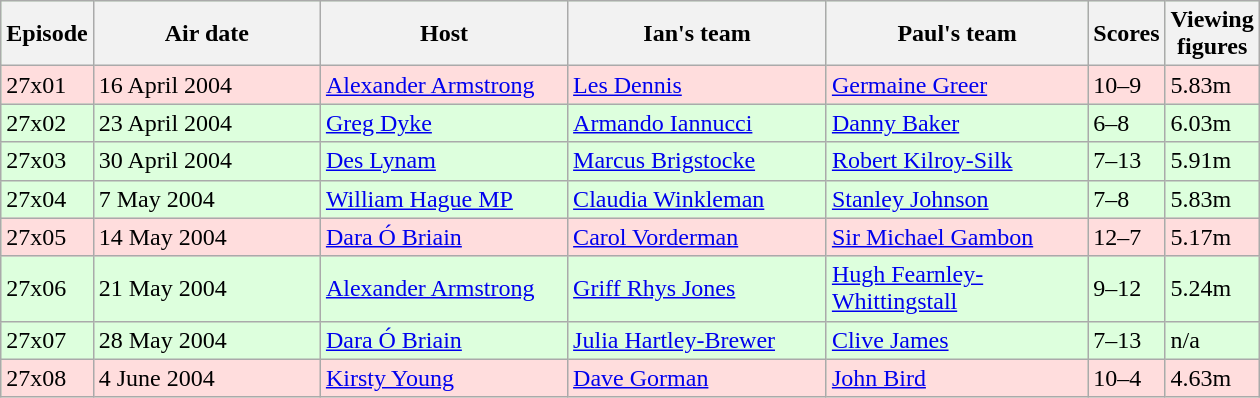<table class="wikitable"  style="width:840px; background:#dfd;">
<tr>
<th style="width:5%;">Episode</th>
<th style="width:21%;">Air date</th>
<th style="width:22%;">Host</th>
<th style="width:23%;">Ian's team</th>
<th style="width:23%;">Paul's team</th>
<th style="width:5%;">Scores</th>
<th style="width:120%;">Viewing figures</th>
</tr>
<tr style="background:#fdd;">
<td>27x01</td>
<td>16 April 2004</td>
<td><a href='#'>Alexander Armstrong</a></td>
<td><a href='#'>Les Dennis</a></td>
<td><a href='#'>Germaine Greer</a></td>
<td>10–9</td>
<td>5.83m</td>
</tr>
<tr>
<td>27x02</td>
<td>23 April 2004</td>
<td><a href='#'>Greg Dyke</a></td>
<td><a href='#'>Armando Iannucci</a></td>
<td><a href='#'>Danny Baker</a></td>
<td>6–8</td>
<td>6.03m</td>
</tr>
<tr>
<td>27x03</td>
<td>30 April 2004</td>
<td><a href='#'>Des Lynam</a></td>
<td><a href='#'>Marcus Brigstocke</a></td>
<td><a href='#'>Robert Kilroy-Silk</a></td>
<td>7–13</td>
<td>5.91m</td>
</tr>
<tr>
<td>27x04</td>
<td>7 May 2004</td>
<td><a href='#'>William Hague MP</a></td>
<td><a href='#'>Claudia Winkleman</a></td>
<td><a href='#'>Stanley Johnson</a></td>
<td>7–8</td>
<td>5.83m</td>
</tr>
<tr style="background:#fdd;">
<td>27x05</td>
<td>14 May 2004</td>
<td><a href='#'>Dara Ó Briain</a></td>
<td><a href='#'>Carol Vorderman</a></td>
<td><a href='#'>Sir Michael Gambon</a></td>
<td>12–7</td>
<td>5.17m</td>
</tr>
<tr>
<td>27x06</td>
<td>21 May 2004</td>
<td><a href='#'>Alexander Armstrong</a></td>
<td><a href='#'>Griff Rhys Jones</a></td>
<td><a href='#'>Hugh Fearnley-Whittingstall</a></td>
<td>9–12</td>
<td>5.24m</td>
</tr>
<tr>
<td>27x07</td>
<td>28 May 2004</td>
<td><a href='#'>Dara Ó Briain</a></td>
<td><a href='#'>Julia Hartley-Brewer</a></td>
<td><a href='#'>Clive James</a></td>
<td>7–13</td>
<td>n/a</td>
</tr>
<tr style="background:#fdd;">
<td>27x08</td>
<td>4 June 2004</td>
<td><a href='#'>Kirsty Young</a></td>
<td><a href='#'>Dave Gorman</a></td>
<td><a href='#'>John Bird</a></td>
<td>10–4</td>
<td>4.63m</td>
</tr>
</table>
